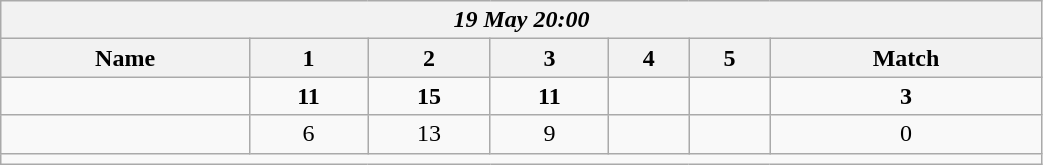<table class=wikitable style="text-align:center; width: 55%">
<tr>
<th colspan=17><em>19 May 20:00</em></th>
</tr>
<tr>
<th>Name</th>
<th>1</th>
<th>2</th>
<th>3</th>
<th>4</th>
<th>5</th>
<th>Match</th>
</tr>
<tr>
<td style="text-align:left;"><strong></strong></td>
<td><strong>11</strong></td>
<td><strong>15</strong></td>
<td><strong>11</strong></td>
<td></td>
<td></td>
<td><strong>3</strong></td>
</tr>
<tr>
<td style="text-align:left;"></td>
<td>6</td>
<td>13</td>
<td>9</td>
<td></td>
<td></td>
<td>0</td>
</tr>
<tr>
<td colspan=17></td>
</tr>
</table>
